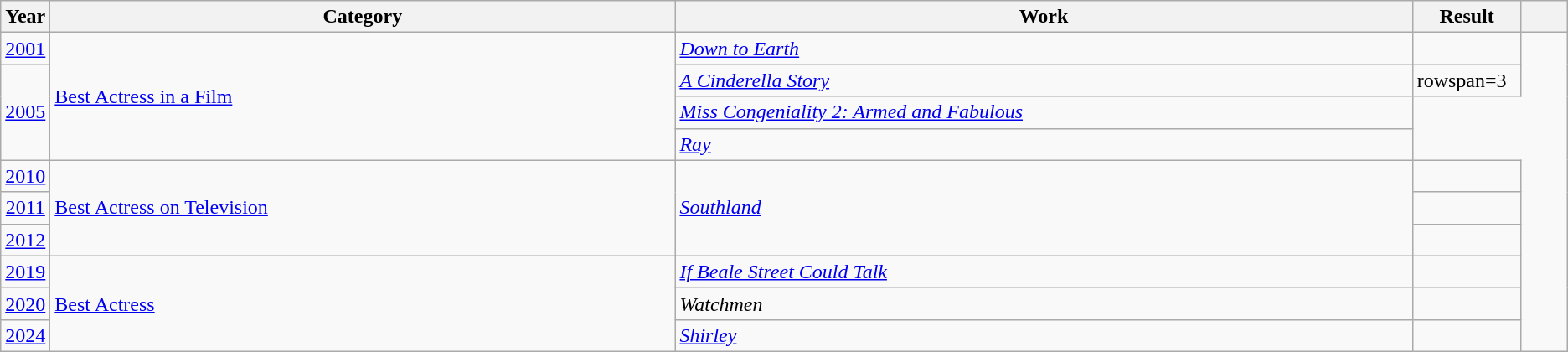<table class=wikitable>
<tr>
<th scope="col" style="width:1em;">Year</th>
<th scope="col" style="width:33em;">Category</th>
<th scope="col" style="width:39em;">Work</th>
<th scope="col" style="width:5em;">Result</th>
<th scope="col" style="width:2em;"></th>
</tr>
<tr>
<td align=center><a href='#'>2001</a></td>
<td rowspan=4><a href='#'>Best Actress in a Film</a></td>
<td><em><a href='#'>Down to Earth</a></em></td>
<td></td>
</tr>
<tr>
<td align=center rowspan="3"><a href='#'>2005</a></td>
<td><em><a href='#'>A Cinderella Story</a></em></td>
<td>rowspan=3 </td>
</tr>
<tr>
<td><em><a href='#'>Miss Congeniality 2: Armed and Fabulous</a></em></td>
</tr>
<tr>
<td><em><a href='#'>Ray</a></em></td>
</tr>
<tr>
<td align=center><a href='#'>2010</a></td>
<td rowspan=3><a href='#'>Best Actress on Television</a></td>
<td rowspan=3><em><a href='#'>Southland</a></em></td>
<td></td>
</tr>
<tr>
<td align=center><a href='#'>2011</a></td>
<td></td>
</tr>
<tr>
<td align=center><a href='#'>2012</a></td>
<td></td>
</tr>
<tr>
<td align=center><a href='#'>2019</a></td>
<td rowspan=3><a href='#'>Best Actress</a></td>
<td><em><a href='#'>If Beale Street Could Talk</a></em></td>
<td></td>
</tr>
<tr>
<td align=center><a href='#'>2020</a></td>
<td><em>Watchmen</em></td>
<td></td>
</tr>
<tr>
<td align=center><a href='#'>2024</a></td>
<td><em><a href='#'>Shirley</a></em></td>
<td></td>
</tr>
</table>
